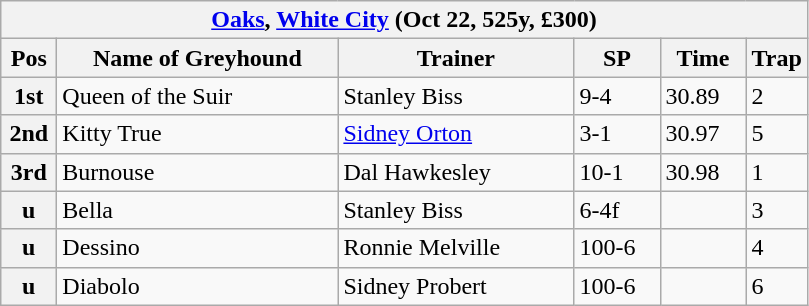<table class="wikitable">
<tr>
<th colspan="6"><a href='#'>Oaks</a>, <a href='#'>White City</a> (Oct 22, 525y, £300)</th>
</tr>
<tr>
<th width=30>Pos</th>
<th width=180>Name of Greyhound</th>
<th width=150>Trainer</th>
<th width=50>SP</th>
<th width=50>Time</th>
<th width=30>Trap</th>
</tr>
<tr>
<th>1st</th>
<td>Queen of the Suir</td>
<td>Stanley Biss</td>
<td>9-4</td>
<td>30.89</td>
<td>2</td>
</tr>
<tr>
<th>2nd</th>
<td>Kitty True</td>
<td><a href='#'>Sidney Orton</a></td>
<td>3-1</td>
<td>30.97</td>
<td>5</td>
</tr>
<tr>
<th>3rd</th>
<td>Burnouse</td>
<td>Dal Hawkesley</td>
<td>10-1</td>
<td>30.98</td>
<td>1</td>
</tr>
<tr>
<th>u</th>
<td>Bella</td>
<td>Stanley Biss</td>
<td>6-4f</td>
<td></td>
<td>3</td>
</tr>
<tr>
<th>u</th>
<td>Dessino</td>
<td>Ronnie Melville</td>
<td>100-6</td>
<td></td>
<td>4</td>
</tr>
<tr>
<th>u</th>
<td>Diabolo</td>
<td>Sidney Probert</td>
<td>100-6</td>
<td></td>
<td>6</td>
</tr>
</table>
